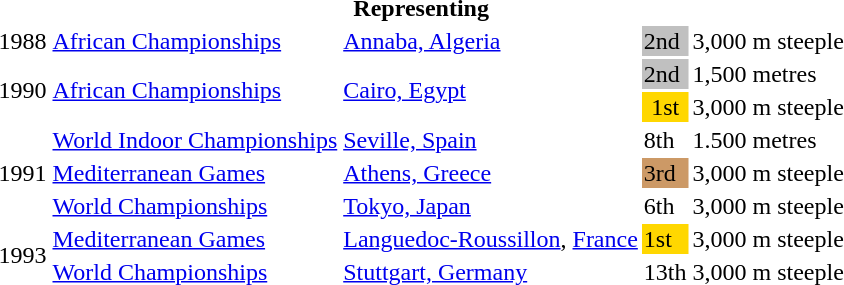<table>
<tr>
<th colspan="5">Representing </th>
</tr>
<tr>
<td>1988</td>
<td><a href='#'>African Championships</a></td>
<td><a href='#'>Annaba, Algeria</a></td>
<td bgcolor="silver">2nd</td>
<td>3,000 m steeple</td>
</tr>
<tr>
<td rowspan=2>1990</td>
<td rowspan=2><a href='#'>African Championships</a></td>
<td rowspan=2><a href='#'>Cairo, Egypt</a></td>
<td bgcolor="silver">2nd</td>
<td>1,500 metres</td>
</tr>
<tr>
<td bgcolor="gold" align="center">1st</td>
<td>3,000 m steeple</td>
</tr>
<tr>
<td rowspan=3>1991</td>
<td><a href='#'>World Indoor Championships</a></td>
<td><a href='#'>Seville, Spain</a></td>
<td>8th</td>
<td>1.500 metres</td>
</tr>
<tr>
<td><a href='#'>Mediterranean Games</a></td>
<td><a href='#'>Athens, Greece</a></td>
<td bgcolor="cc9966">3rd</td>
<td>3,000 m steeple</td>
</tr>
<tr>
<td><a href='#'>World Championships</a></td>
<td><a href='#'>Tokyo, Japan</a></td>
<td>6th</td>
<td>3,000 m steeple</td>
</tr>
<tr>
<td rowspan=2>1993</td>
<td><a href='#'>Mediterranean Games</a></td>
<td><a href='#'>Languedoc-Roussillon</a>, <a href='#'>France</a></td>
<td bgcolor="gold">1st</td>
<td>3,000 m steeple</td>
</tr>
<tr>
<td><a href='#'>World Championships</a></td>
<td><a href='#'>Stuttgart, Germany</a></td>
<td>13th</td>
<td>3,000 m steeple</td>
</tr>
</table>
